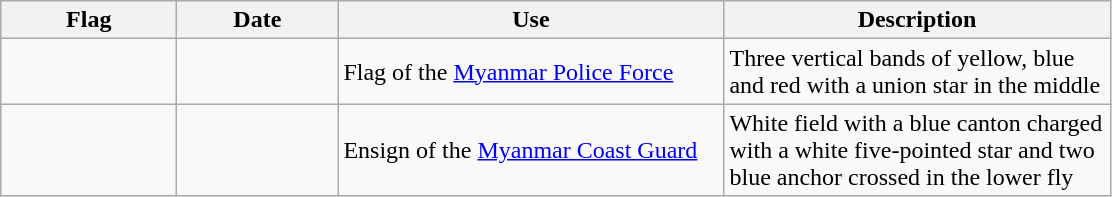<table class="wikitable">
<tr>
<th width="110">Flag</th>
<th width="100">Date</th>
<th width="250">Use</th>
<th width="250">Description</th>
</tr>
<tr>
<td></td>
<td></td>
<td>Flag of the <a href='#'>Myanmar Police Force</a></td>
<td>Three vertical bands of yellow, blue and red with a union star in the middle</td>
</tr>
<tr>
<td></td>
<td></td>
<td>Ensign of the <a href='#'>Myanmar Coast Guard</a></td>
<td>White field with a blue canton charged with a white five-pointed star and two blue anchor crossed in the lower fly </td>
</tr>
</table>
